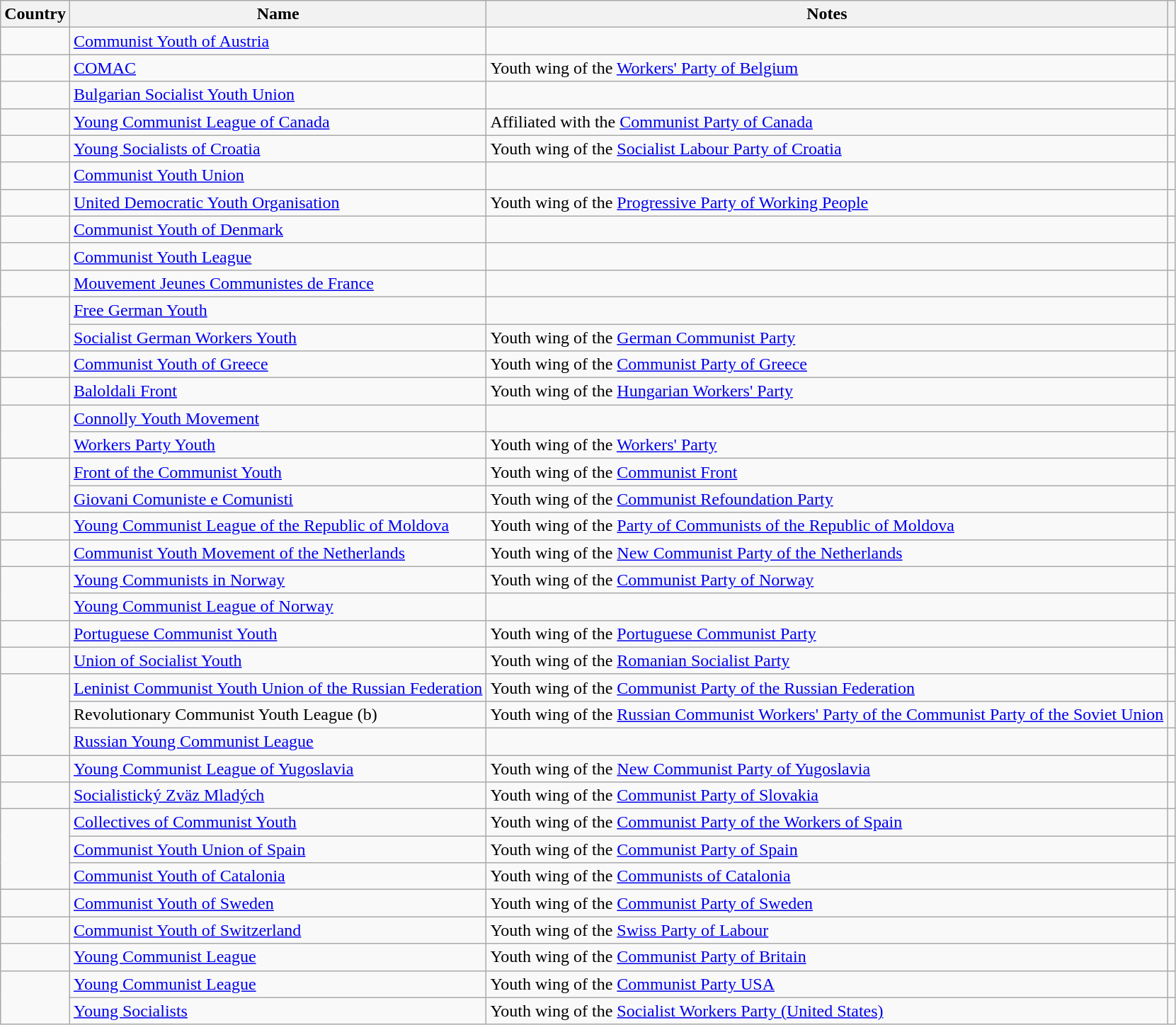<table class="wikitable">
<tr>
<th>Country</th>
<th>Name</th>
<th>Notes</th>
<th></th>
</tr>
<tr>
<td></td>
<td><a href='#'>Communist Youth of Austria</a></td>
<td></td>
<td></td>
</tr>
<tr>
<td></td>
<td><a href='#'>COMAC</a></td>
<td>Youth wing of the <a href='#'>Workers' Party of Belgium</a></td>
<td></td>
</tr>
<tr>
<td></td>
<td><a href='#'>Bulgarian Socialist Youth Union</a></td>
<td></td>
<td></td>
</tr>
<tr>
<td></td>
<td><a href='#'>Young Communist League of Canada</a></td>
<td>Affiliated with the <a href='#'>Communist Party of Canada</a></td>
<td></td>
</tr>
<tr>
<td></td>
<td><a href='#'>Young Socialists of Croatia</a></td>
<td>Youth wing of the <a href='#'>Socialist Labour Party of Croatia</a></td>
<td></td>
</tr>
<tr>
<td></td>
<td><a href='#'>Communist Youth Union</a></td>
<td></td>
<td></td>
</tr>
<tr>
<td></td>
<td><a href='#'>United Democratic Youth Organisation</a></td>
<td>Youth wing of the <a href='#'>Progressive Party of Working People</a></td>
<td></td>
</tr>
<tr>
<td></td>
<td><a href='#'>Communist Youth of Denmark</a></td>
<td></td>
<td></td>
</tr>
<tr>
<td></td>
<td><a href='#'>Communist Youth League</a></td>
<td></td>
<td></td>
</tr>
<tr>
<td></td>
<td><a href='#'>Mouvement Jeunes Communistes de France</a></td>
<td></td>
<td></td>
</tr>
<tr>
<td rowspan=2></td>
<td><a href='#'>Free German Youth</a></td>
<td></td>
<td></td>
</tr>
<tr>
<td><a href='#'>Socialist German Workers Youth</a></td>
<td>Youth wing of the <a href='#'>German Communist Party</a></td>
<td></td>
</tr>
<tr>
<td></td>
<td><a href='#'>Communist Youth of Greece</a></td>
<td>Youth wing of the <a href='#'>Communist Party of Greece</a></td>
<td></td>
</tr>
<tr>
<td></td>
<td><a href='#'>Baloldali Front</a></td>
<td>Youth wing of the <a href='#'>Hungarian Workers' Party</a></td>
<td></td>
</tr>
<tr>
<td rowspan=2></td>
<td><a href='#'>Connolly Youth Movement</a></td>
<td></td>
<td></td>
</tr>
<tr>
<td><a href='#'>Workers Party Youth</a></td>
<td>Youth wing of the <a href='#'>Workers' Party</a></td>
<td></td>
</tr>
<tr>
<td rowspan="2"></td>
<td><a href='#'>Front of the Communist Youth</a></td>
<td>Youth wing of the <a href='#'>Communist Front</a></td>
<td></td>
</tr>
<tr>
<td><a href='#'>Giovani Comuniste e Comunisti</a></td>
<td>Youth wing of the <a href='#'>Communist Refoundation Party</a></td>
<td></td>
</tr>
<tr>
<td></td>
<td><a href='#'>Young Communist League of the Republic of Moldova</a></td>
<td>Youth wing of the <a href='#'>Party of Communists of the Republic of Moldova</a></td>
<td></td>
</tr>
<tr>
<td></td>
<td><a href='#'>Communist Youth Movement of the Netherlands</a></td>
<td>Youth wing of the <a href='#'>New Communist Party of the Netherlands</a></td>
<td></td>
</tr>
<tr>
<td rowspan="2"></td>
<td><a href='#'>Young Communists in Norway</a></td>
<td>Youth wing of the <a href='#'>Communist Party of Norway</a></td>
<td></td>
</tr>
<tr>
<td><a href='#'>Young Communist League of Norway</a></td>
<td></td>
<td></td>
</tr>
<tr>
<td></td>
<td><a href='#'>Portuguese Communist Youth</a></td>
<td>Youth wing of the <a href='#'>Portuguese Communist Party</a></td>
<td></td>
</tr>
<tr>
<td></td>
<td><a href='#'>Union of Socialist Youth</a></td>
<td>Youth wing of the <a href='#'>Romanian Socialist Party</a></td>
<td></td>
</tr>
<tr>
<td rowspan="3"></td>
<td><a href='#'>Leninist Communist Youth Union of the Russian Federation</a></td>
<td>Youth wing of the <a href='#'>Communist Party of the Russian Federation</a></td>
<td></td>
</tr>
<tr>
<td>Revolutionary Communist Youth League (b)</td>
<td>Youth wing of the <a href='#'>Russian Communist Workers' Party of the Communist Party of the Soviet Union</a></td>
<td></td>
</tr>
<tr>
<td><a href='#'>Russian Young Communist League</a></td>
<td></td>
<td></td>
</tr>
<tr>
<td></td>
<td><a href='#'>Young Communist League of Yugoslavia</a></td>
<td>Youth wing of the <a href='#'>New Communist Party of Yugoslavia</a></td>
<td></td>
</tr>
<tr>
<td></td>
<td><a href='#'>Socialistický Zväz Mladých</a></td>
<td>Youth wing of the <a href='#'>Communist Party of Slovakia</a></td>
<td></td>
</tr>
<tr>
<td rowspan="3"></td>
<td><a href='#'>Collectives of Communist Youth</a></td>
<td>Youth wing of the <a href='#'>Communist Party of the Workers of Spain</a></td>
<td></td>
</tr>
<tr>
<td><a href='#'>Communist Youth Union of Spain</a></td>
<td>Youth wing of the <a href='#'>Communist Party of Spain</a></td>
<td></td>
</tr>
<tr>
<td><a href='#'>Communist Youth of Catalonia</a></td>
<td>Youth wing of the <a href='#'>Communists of Catalonia</a></td>
<td></td>
</tr>
<tr>
<td></td>
<td><a href='#'>Communist Youth of Sweden</a></td>
<td>Youth wing of the <a href='#'>Communist Party of Sweden</a></td>
<td></td>
</tr>
<tr>
<td></td>
<td><a href='#'>Communist Youth of Switzerland</a></td>
<td>Youth wing of the <a href='#'>Swiss Party of Labour</a></td>
<td></td>
</tr>
<tr>
<td></td>
<td><a href='#'>Young Communist League</a></td>
<td>Youth wing of the <a href='#'>Communist Party of Britain</a></td>
<td></td>
</tr>
<tr>
<td rowspan="2"></td>
<td><a href='#'>Young Communist League</a></td>
<td>Youth wing of the <a href='#'>Communist Party USA</a></td>
<td></td>
</tr>
<tr>
<td><a href='#'>Young Socialists</a></td>
<td>Youth wing of the <a href='#'>Socialist Workers Party (United States)</a></td>
<td></td>
</tr>
</table>
